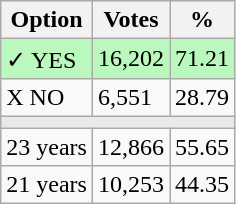<table class="wikitable">
<tr>
<th>Option</th>
<th>Votes</th>
<th>%</th>
</tr>
<tr>
<td style=background:#bbf8be>✓ YES</td>
<td style=background:#bbf8be>16,202</td>
<td style=background:#bbf8be>71.21</td>
</tr>
<tr>
<td>X NO</td>
<td>6,551</td>
<td>28.79</td>
</tr>
<tr>
<td colspan="3" bgcolor="#E9E9E9"></td>
</tr>
<tr>
<td>23 years</td>
<td>12,866</td>
<td>55.65</td>
</tr>
<tr>
<td>21 years</td>
<td>10,253</td>
<td>44.35</td>
</tr>
</table>
